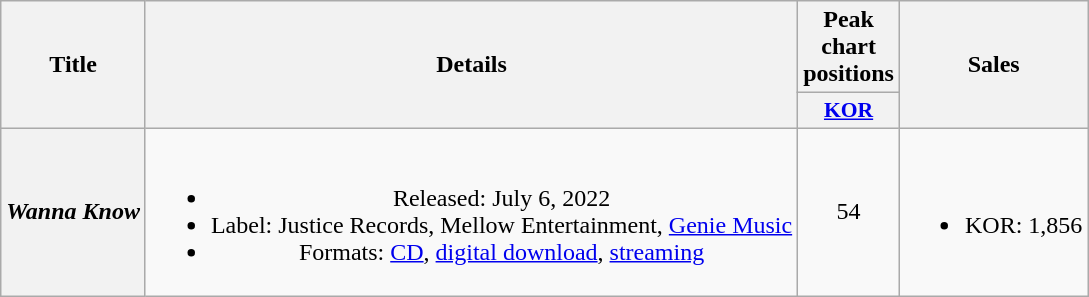<table class="wikitable plainrowheaders" style="text-align:center">
<tr>
<th scope="col" rowspan="2">Title</th>
<th scope="col" rowspan="2">Details</th>
<th scope="col">Peak chart positions</th>
<th scope="col" rowspan="2">Sales</th>
</tr>
<tr>
<th scope="col" style="font-size:90%; width:2.5em"><a href='#'>KOR</a><br></th>
</tr>
<tr>
<th scope="row"><em>Wanna Know</em></th>
<td><br><ul><li>Released: July 6, 2022</li><li>Label: Justice Records, Mellow Entertainment, <a href='#'>Genie Music</a></li><li>Formats: <a href='#'>CD</a>, <a href='#'>digital download</a>, <a href='#'>streaming</a></li></ul></td>
<td>54</td>
<td><br><ul><li>KOR: 1,856</li></ul></td>
</tr>
</table>
